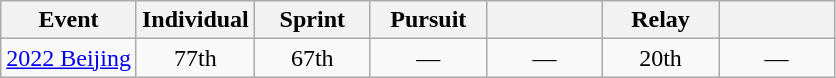<table class="wikitable" style="text-align: center;">
<tr ">
<th>Event</th>
<th style="width:70px;">Individual</th>
<th style="width:70px;">Sprint</th>
<th style="width:70px;">Pursuit</th>
<th style="width:70px;"></th>
<th style="width:70px;">Relay</th>
<th style="width:70px;"></th>
</tr>
<tr>
<td align="left"> <a href='#'>2022 Beijing</a></td>
<td>77th</td>
<td>67th</td>
<td>—</td>
<td>—</td>
<td>20th</td>
<td>—</td>
</tr>
</table>
